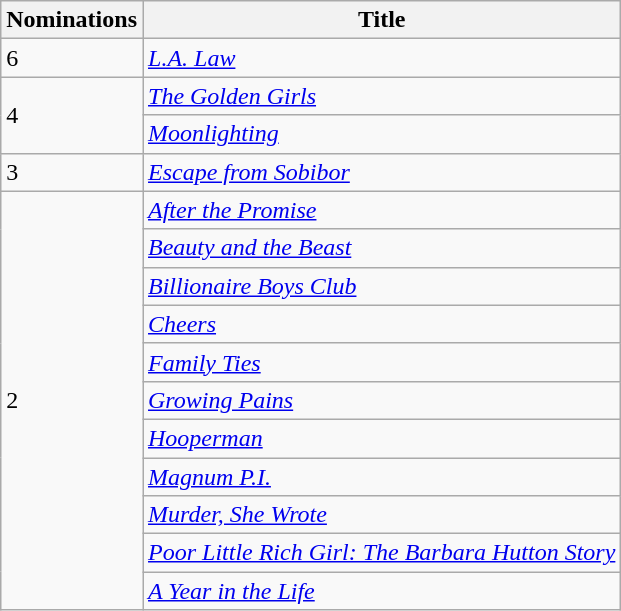<table class="wikitable">
<tr>
<th>Nominations</th>
<th>Title</th>
</tr>
<tr>
<td>6</td>
<td><em><a href='#'>L.A. Law</a></em></td>
</tr>
<tr>
<td rowspan="2">4</td>
<td><em><a href='#'>The Golden Girls</a></em></td>
</tr>
<tr>
<td><em><a href='#'>Moonlighting</a></em></td>
</tr>
<tr>
<td>3</td>
<td><em><a href='#'>Escape from Sobibor</a></em></td>
</tr>
<tr>
<td rowspan="11">2</td>
<td><em><a href='#'>After the Promise</a></em></td>
</tr>
<tr>
<td><em><a href='#'>Beauty and the Beast</a></em></td>
</tr>
<tr>
<td><em><a href='#'>Billionaire Boys Club</a></em></td>
</tr>
<tr>
<td><em><a href='#'>Cheers</a></em></td>
</tr>
<tr>
<td><em><a href='#'>Family Ties</a></em></td>
</tr>
<tr>
<td><em><a href='#'>Growing Pains</a></em></td>
</tr>
<tr>
<td><em><a href='#'>Hooperman</a></em></td>
</tr>
<tr>
<td><em><a href='#'>Magnum P.I.</a></em></td>
</tr>
<tr>
<td><em><a href='#'>Murder, She Wrote</a></em></td>
</tr>
<tr>
<td><em><a href='#'>Poor Little Rich Girl: The Barbara Hutton Story</a></em></td>
</tr>
<tr>
<td><em><a href='#'>A Year in the Life</a></em></td>
</tr>
</table>
